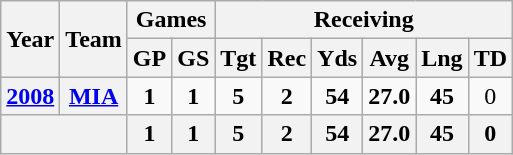<table class="wikitable" style="text-align:center">
<tr>
<th rowspan="2">Year</th>
<th rowspan="2">Team</th>
<th colspan="2">Games</th>
<th colspan="6">Receiving</th>
</tr>
<tr>
<th>GP</th>
<th>GS</th>
<th>Tgt</th>
<th>Rec</th>
<th>Yds</th>
<th>Avg</th>
<th>Lng</th>
<th>TD</th>
</tr>
<tr>
<th><a href='#'>2008</a></th>
<th><a href='#'>MIA</a></th>
<td><strong>1</strong></td>
<td><strong>1</strong></td>
<td><strong>5</strong></td>
<td><strong>2</strong></td>
<td><strong>54</strong></td>
<td><strong>27.0</strong></td>
<td><strong>45</strong></td>
<td>0</td>
</tr>
<tr>
<th colspan="2"></th>
<th>1</th>
<th>1</th>
<th>5</th>
<th>2</th>
<th>54</th>
<th>27.0</th>
<th>45</th>
<th>0</th>
</tr>
</table>
